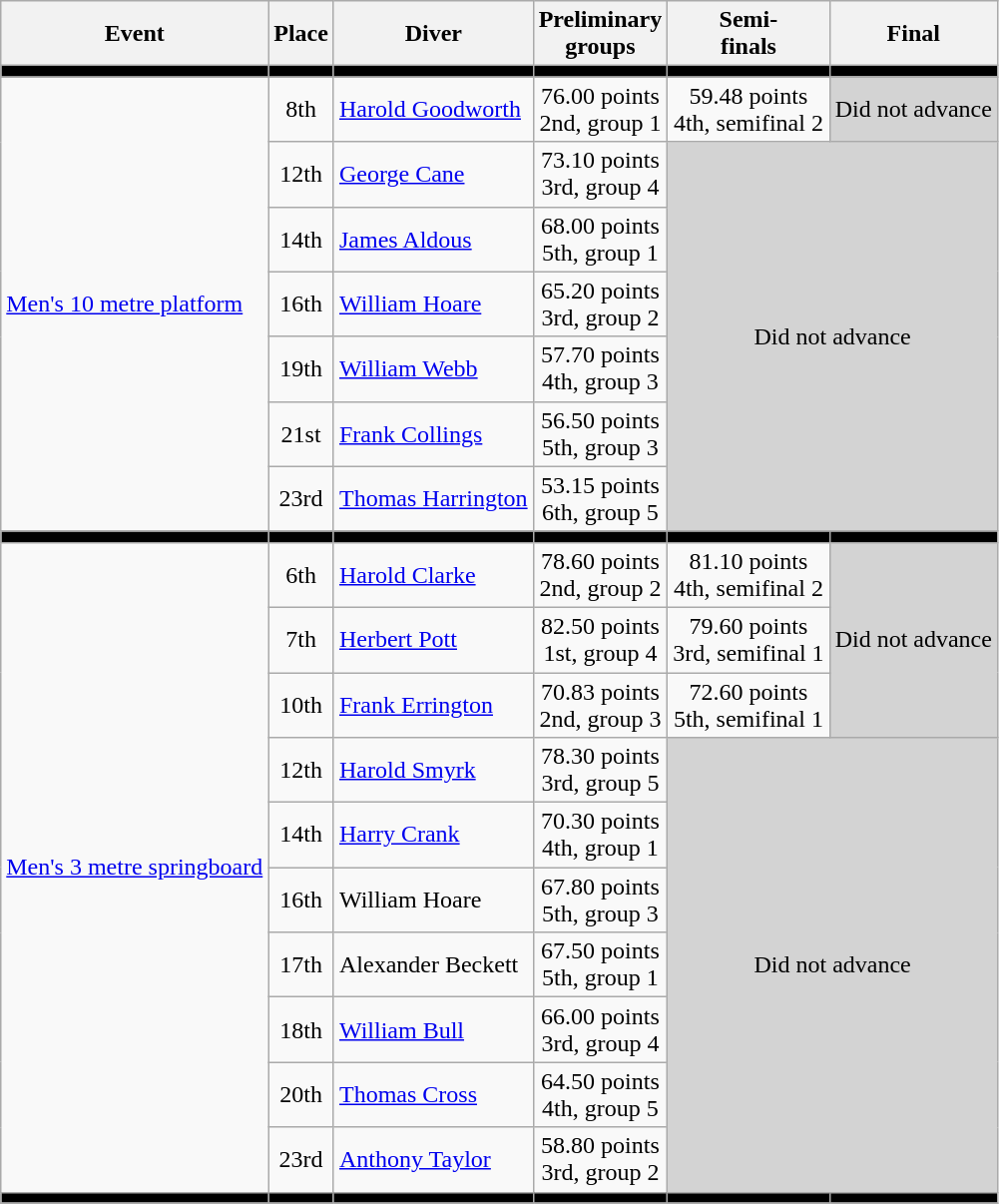<table class=wikitable>
<tr>
<th>Event</th>
<th>Place</th>
<th>Diver</th>
<th>Preliminary <br> groups</th>
<th>Semi-<br>finals</th>
<th>Final</th>
</tr>
<tr bgcolor=black>
<td></td>
<td></td>
<td></td>
<td></td>
<td></td>
<td></td>
</tr>
<tr align=center>
<td rowspan=7 align=left><a href='#'>Men's 10 metre platform</a></td>
<td>8th</td>
<td align=left><a href='#'>Harold Goodworth</a></td>
<td>76.00 points <br> 2nd, group 1</td>
<td>59.48 points <br> 4th, semifinal 2</td>
<td bgcolor=lightgray>Did not advance</td>
</tr>
<tr align=center>
<td>12th</td>
<td align=left><a href='#'>George Cane</a></td>
<td>73.10 points <br> 3rd, group 4</td>
<td rowspan=6 colspan=2 bgcolor=lightgray>Did not advance</td>
</tr>
<tr align=center>
<td>14th</td>
<td align=left><a href='#'>James Aldous</a></td>
<td>68.00 points <br> 5th, group 1</td>
</tr>
<tr align=center>
<td>16th</td>
<td align=left><a href='#'>William Hoare</a></td>
<td>65.20 points <br> 3rd, group 2</td>
</tr>
<tr align=center>
<td>19th</td>
<td align=left><a href='#'>William Webb</a></td>
<td>57.70 points <br> 4th, group 3</td>
</tr>
<tr align=center>
<td>21st</td>
<td align=left><a href='#'>Frank Collings</a></td>
<td>56.50 points <br> 5th, group 3</td>
</tr>
<tr align=center>
<td>23rd</td>
<td align=left><a href='#'>Thomas Harrington</a></td>
<td>53.15 points <br> 6th, group 5</td>
</tr>
<tr bgcolor=black>
<td></td>
<td></td>
<td></td>
<td></td>
<td></td>
<td></td>
</tr>
<tr align=center>
<td rowspan=10 align=left><a href='#'>Men's 3 metre springboard</a></td>
<td>6th</td>
<td align=left><a href='#'>Harold Clarke</a></td>
<td>78.60 points <br> 2nd, group 2</td>
<td>81.10 points <br> 4th, semifinal 2</td>
<td rowspan=3 bgcolor=lightgray>Did not advance</td>
</tr>
<tr align=center>
<td>7th</td>
<td align=left><a href='#'>Herbert Pott</a></td>
<td>82.50 points <br> 1st, group 4</td>
<td>79.60 points <br> 3rd, semifinal 1</td>
</tr>
<tr align=center>
<td>10th</td>
<td align=left><a href='#'>Frank Errington</a></td>
<td>70.83 points <br> 2nd, group 3</td>
<td>72.60 points <br> 5th, semifinal 1</td>
</tr>
<tr align=center>
<td>12th</td>
<td align=left><a href='#'>Harold Smyrk</a></td>
<td>78.30 points <br> 3rd, group 5</td>
<td rowspan=7 colspan=2 bgcolor=lightgray>Did not advance</td>
</tr>
<tr align=center>
<td>14th</td>
<td align=left><a href='#'>Harry Crank</a></td>
<td>70.30 points <br> 4th, group 1</td>
</tr>
<tr align=center>
<td>16th</td>
<td align=left>William Hoare</td>
<td>67.80 points <br> 5th, group 3</td>
</tr>
<tr align=center>
<td>17th</td>
<td align=left>Alexander Beckett</td>
<td>67.50 points <br> 5th, group 1</td>
</tr>
<tr align=center>
<td>18th</td>
<td align=left><a href='#'>William Bull</a></td>
<td>66.00 points <br> 3rd, group 4</td>
</tr>
<tr align=center>
<td>20th</td>
<td align=left><a href='#'>Thomas Cross</a></td>
<td>64.50 points <br> 4th, group 5</td>
</tr>
<tr align=center>
<td>23rd</td>
<td align=left><a href='#'>Anthony Taylor</a></td>
<td>58.80 points <br> 3rd, group 2</td>
</tr>
<tr bgcolor=black>
<td></td>
<td></td>
<td></td>
<td></td>
<td></td>
<td></td>
</tr>
</table>
